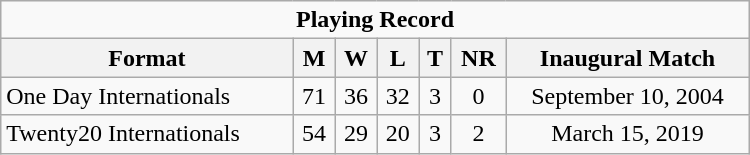<table class="wikitable" style="text-align: center; width: 500px;">
<tr>
<td colspan=7 align="center"><strong>Playing Record</strong></td>
</tr>
<tr>
<th>Format</th>
<th>M</th>
<th>W</th>
<th>L</th>
<th>T</th>
<th>NR</th>
<th>Inaugural Match</th>
</tr>
<tr>
<td align="left">One Day Internationals</td>
<td>71</td>
<td>36</td>
<td>32</td>
<td>3</td>
<td>0</td>
<td>September 10, 2004</td>
</tr>
<tr>
<td align="left">Twenty20 Internationals</td>
<td>54</td>
<td>29</td>
<td>20</td>
<td>3</td>
<td>2</td>
<td>March 15, 2019</td>
</tr>
</table>
